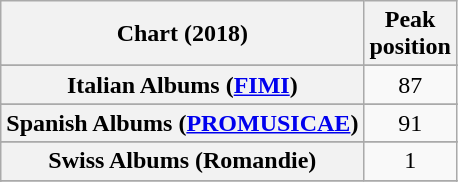<table class="wikitable sortable plainrowheaders" style="text-align:center">
<tr>
<th scope="col">Chart (2018)</th>
<th scope="col">Peak<br> position</th>
</tr>
<tr>
</tr>
<tr>
</tr>
<tr>
</tr>
<tr>
</tr>
<tr>
</tr>
<tr>
</tr>
<tr>
</tr>
<tr>
</tr>
<tr>
<th scope="row">Italian Albums (<a href='#'>FIMI</a>)</th>
<td>87</td>
</tr>
<tr>
</tr>
<tr>
</tr>
<tr>
</tr>
<tr>
<th scope="row">Spanish Albums (<a href='#'>PROMUSICAE</a>)</th>
<td>91</td>
</tr>
<tr>
</tr>
<tr>
</tr>
<tr>
<th scope="row">Swiss Albums (Romandie)</th>
<td>1</td>
</tr>
<tr>
</tr>
<tr>
</tr>
</table>
